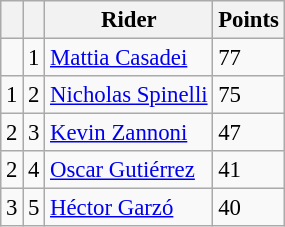<table class="wikitable" style="font-size: 95%;">
<tr>
<th></th>
<th></th>
<th>Rider</th>
<th>Points</th>
</tr>
<tr>
<td></td>
<td align=center>1</td>
<td> <a href='#'>Mattia Casadei</a></td>
<td align=left>77</td>
</tr>
<tr>
<td> 1</td>
<td align=center>2</td>
<td> <a href='#'>Nicholas Spinelli</a></td>
<td align=left>75</td>
</tr>
<tr>
<td> 2</td>
<td align=center>3</td>
<td> <a href='#'>Kevin Zannoni</a></td>
<td align=left>47</td>
</tr>
<tr>
<td> 2</td>
<td align=center>4</td>
<td> <a href='#'>Oscar Gutiérrez</a></td>
<td align=left>41</td>
</tr>
<tr>
<td> 3</td>
<td align=center>5</td>
<td> <a href='#'>Héctor Garzó</a></td>
<td align=left>40</td>
</tr>
</table>
